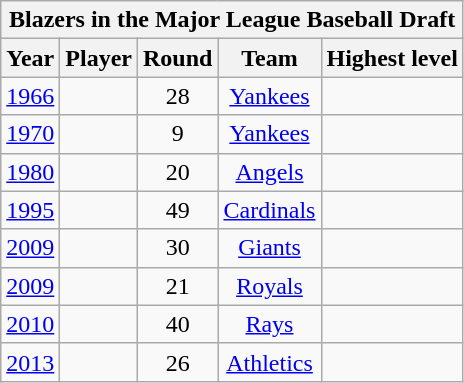<table class="wikitable sortable collapsible" style="text-align:center">
<tr>
<th colspan=5>Blazers in the Major League Baseball Draft</th>
</tr>
<tr>
<th>Year</th>
<th>Player</th>
<th>Round</th>
<th>Team</th>
<th>Highest level</th>
</tr>
<tr>
<td><a href='#'>1966</a></td>
<td></td>
<td>28</td>
<td><a href='#'>Yankees</a></td>
<td></td>
</tr>
<tr>
<td><a href='#'>1970</a></td>
<td></td>
<td>9</td>
<td><a href='#'>Yankees</a></td>
<td></td>
</tr>
<tr>
<td><a href='#'>1980</a></td>
<td></td>
<td>20</td>
<td><a href='#'>Angels</a></td>
<td></td>
</tr>
<tr>
<td><a href='#'>1995</a></td>
<td></td>
<td>49</td>
<td><a href='#'>Cardinals</a></td>
<td></td>
</tr>
<tr>
<td><a href='#'>2009</a></td>
<td></td>
<td>30</td>
<td><a href='#'>Giants</a></td>
<td></td>
</tr>
<tr>
<td><a href='#'>2009</a></td>
<td></td>
<td>21</td>
<td><a href='#'>Royals</a></td>
<td></td>
</tr>
<tr>
<td><a href='#'>2010</a></td>
<td></td>
<td>40</td>
<td><a href='#'>Rays</a></td>
<td></td>
</tr>
<tr>
<td><a href='#'>2013</a></td>
<td></td>
<td>26</td>
<td><a href='#'>Athletics</a></td>
<td></td>
</tr>
</table>
